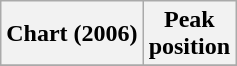<table class="wikitable sortable plainrowheaders" style="text-align:center">
<tr>
<th scope="col">Chart (2006)</th>
<th scope="col">Peak<br> position</th>
</tr>
<tr>
</tr>
</table>
